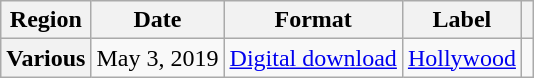<table class="wikitable plainrowheaders">
<tr>
<th>Region</th>
<th>Date</th>
<th>Format</th>
<th>Label</th>
<th></th>
</tr>
<tr>
<th scope="row">Various</th>
<td>May 3, 2019</td>
<td><a href='#'>Digital download</a></td>
<td><a href='#'>Hollywood</a></td>
<td></td>
</tr>
</table>
